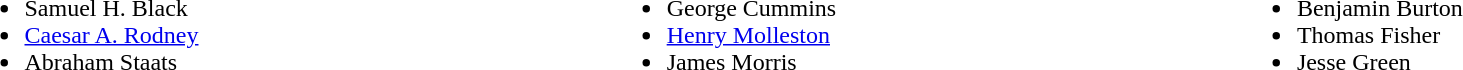<table width=100%>
<tr valign=top>
<td><br><ul><li>Samuel H. Black</li><li><a href='#'>Caesar A. Rodney</a></li><li>Abraham Staats</li></ul></td>
<td><br><ul><li>George Cummins</li><li><a href='#'>Henry Molleston</a></li><li>James Morris</li></ul></td>
<td><br><ul><li>Benjamin Burton</li><li>Thomas Fisher</li><li>Jesse Green</li></ul></td>
</tr>
</table>
